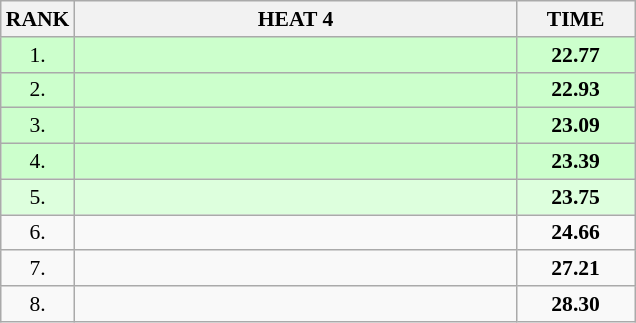<table class="wikitable" style="border-collapse: collapse; font-size: 90%;">
<tr>
<th>RANK</th>
<th style="width: 20em">HEAT 4</th>
<th style="width: 5em">TIME</th>
</tr>
<tr style="background:#ccffcc;">
<td align="center">1.</td>
<td></td>
<td align="center"><strong>22.77</strong></td>
</tr>
<tr style="background:#ccffcc;">
<td align="center">2.</td>
<td></td>
<td align="center"><strong>22.93</strong></td>
</tr>
<tr style="background:#ccffcc;">
<td align="center">3.</td>
<td></td>
<td align="center"><strong>23.09</strong></td>
</tr>
<tr style="background:#ccffcc;">
<td align="center">4.</td>
<td></td>
<td align="center"><strong>23.39</strong></td>
</tr>
<tr style="background:#ddffdd;">
<td align="center">5.</td>
<td></td>
<td align="center"><strong>23.75</strong></td>
</tr>
<tr>
<td align="center">6.</td>
<td></td>
<td align="center"><strong>24.66</strong></td>
</tr>
<tr>
<td align="center">7.</td>
<td></td>
<td align="center"><strong>27.21</strong></td>
</tr>
<tr>
<td align="center">8.</td>
<td></td>
<td align="center"><strong>28.30</strong></td>
</tr>
</table>
